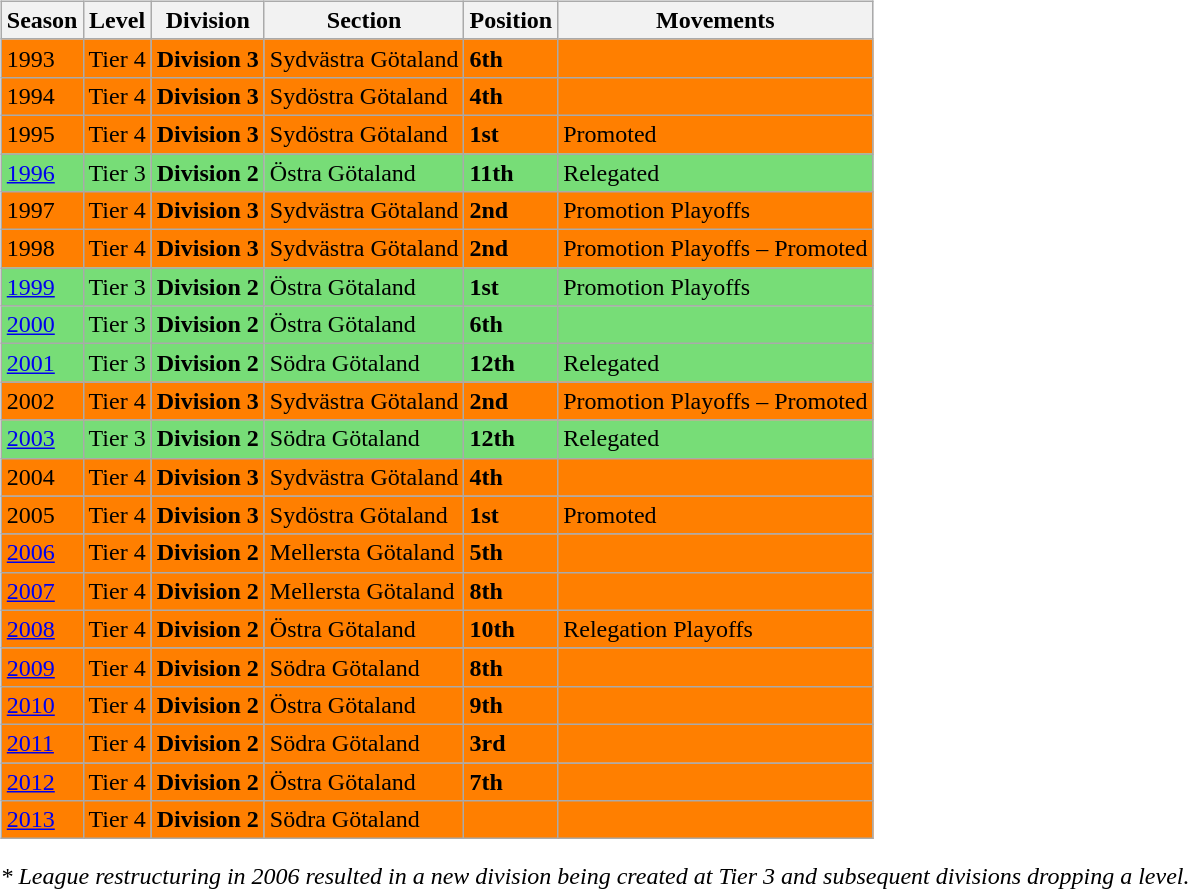<table>
<tr>
<td valign="top" width=0%><br><table class="wikitable">
<tr style="background:#f0f6fa;">
<th><strong>Season</strong></th>
<th><strong>Level</strong></th>
<th><strong>Division</strong></th>
<th><strong>Section</strong></th>
<th><strong>Position</strong></th>
<th><strong>Movements</strong></th>
</tr>
<tr>
<td style="background:#FF7F00;">1993</td>
<td style="background:#FF7F00;">Tier 4</td>
<td style="background:#FF7F00;"><strong>Division 3</strong></td>
<td style="background:#FF7F00;">Sydvästra Götaland</td>
<td style="background:#FF7F00;"><strong>6th</strong></td>
<td style="background:#FF7F00;"></td>
</tr>
<tr>
<td style="background:#FF7F00;">1994</td>
<td style="background:#FF7F00;">Tier 4</td>
<td style="background:#FF7F00;"><strong>Division 3</strong></td>
<td style="background:#FF7F00;">Sydöstra Götaland</td>
<td style="background:#FF7F00;"><strong>4th</strong></td>
<td style="background:#FF7F00;"></td>
</tr>
<tr>
<td style="background:#FF7F00;">1995</td>
<td style="background:#FF7F00;">Tier 4</td>
<td style="background:#FF7F00;"><strong>Division 3</strong></td>
<td style="background:#FF7F00;">Sydöstra Götaland</td>
<td style="background:#FF7F00;"><strong>1st</strong></td>
<td style="background:#FF7F00;">Promoted</td>
</tr>
<tr>
<td style="background:#77DD77;"><a href='#'>1996</a></td>
<td style="background:#77DD77;">Tier 3</td>
<td style="background:#77DD77;"><strong>Division 2</strong></td>
<td style="background:#77DD77;">Östra Götaland</td>
<td style="background:#77DD77;"><strong>11th</strong></td>
<td style="background:#77DD77;">Relegated</td>
</tr>
<tr>
<td style="background:#FF7F00;">1997</td>
<td style="background:#FF7F00;">Tier 4</td>
<td style="background:#FF7F00;"><strong>Division 3</strong></td>
<td style="background:#FF7F00;">Sydvästra Götaland</td>
<td style="background:#FF7F00;"><strong>2nd</strong></td>
<td style="background:#FF7F00;">Promotion Playoffs</td>
</tr>
<tr>
<td style="background:#FF7F00;">1998</td>
<td style="background:#FF7F00;">Tier 4</td>
<td style="background:#FF7F00;"><strong>Division 3</strong></td>
<td style="background:#FF7F00;">Sydvästra Götaland</td>
<td style="background:#FF7F00;"><strong>2nd</strong></td>
<td style="background:#FF7F00;">Promotion Playoffs – Promoted</td>
</tr>
<tr>
<td style="background:#77DD77;"><a href='#'>1999</a></td>
<td style="background:#77DD77;">Tier 3</td>
<td style="background:#77DD77;"><strong>Division 2</strong></td>
<td style="background:#77DD77;">Östra Götaland</td>
<td style="background:#77DD77;"><strong>1st</strong></td>
<td style="background:#77DD77;">Promotion Playoffs</td>
</tr>
<tr>
<td style="background:#77DD77;"><a href='#'>2000</a></td>
<td style="background:#77DD77;">Tier 3</td>
<td style="background:#77DD77;"><strong>Division 2</strong></td>
<td style="background:#77DD77;">Östra Götaland</td>
<td style="background:#77DD77;"><strong>6th</strong></td>
<td style="background:#77DD77;"></td>
</tr>
<tr>
<td style="background:#77DD77;"><a href='#'>2001</a></td>
<td style="background:#77DD77;">Tier 3</td>
<td style="background:#77DD77;"><strong>Division 2</strong></td>
<td style="background:#77DD77;">Södra Götaland</td>
<td style="background:#77DD77;"><strong>12th</strong></td>
<td style="background:#77DD77;">Relegated</td>
</tr>
<tr>
<td style="background:#FF7F00;">2002</td>
<td style="background:#FF7F00;">Tier 4</td>
<td style="background:#FF7F00;"><strong>Division 3</strong></td>
<td style="background:#FF7F00;">Sydvästra Götaland</td>
<td style="background:#FF7F00;"><strong>2nd</strong></td>
<td style="background:#FF7F00;">Promotion Playoffs – Promoted</td>
</tr>
<tr>
<td style="background:#77DD77;"><a href='#'>2003</a></td>
<td style="background:#77DD77;">Tier 3</td>
<td style="background:#77DD77;"><strong>Division 2</strong></td>
<td style="background:#77DD77;">Södra Götaland</td>
<td style="background:#77DD77;"><strong>12th</strong></td>
<td style="background:#77DD77;">Relegated</td>
</tr>
<tr>
<td style="background:#FF7F00;">2004</td>
<td style="background:#FF7F00;">Tier 4</td>
<td style="background:#FF7F00;"><strong>Division 3</strong></td>
<td style="background:#FF7F00;">Sydvästra Götaland</td>
<td style="background:#FF7F00;"><strong>4th</strong></td>
<td style="background:#FF7F00;"></td>
</tr>
<tr>
<td style="background:#FF7F00;">2005</td>
<td style="background:#FF7F00;">Tier 4</td>
<td style="background:#FF7F00;"><strong>Division 3</strong></td>
<td style="background:#FF7F00;">Sydöstra Götaland</td>
<td style="background:#FF7F00;"><strong>1st</strong></td>
<td style="background:#FF7F00;">Promoted</td>
</tr>
<tr>
<td style="background:#FF7F00;"><a href='#'>2006</a></td>
<td style="background:#FF7F00;">Tier 4</td>
<td style="background:#FF7F00;"><strong>Division 2</strong></td>
<td style="background:#FF7F00;">Mellersta Götaland</td>
<td style="background:#FF7F00;"><strong>5th</strong></td>
<td style="background:#FF7F00;"></td>
</tr>
<tr>
<td style="background:#FF7F00;"><a href='#'>2007</a></td>
<td style="background:#FF7F00;">Tier 4</td>
<td style="background:#FF7F00;"><strong>Division 2</strong></td>
<td style="background:#FF7F00;">Mellersta Götaland</td>
<td style="background:#FF7F00;"><strong>8th</strong></td>
<td style="background:#FF7F00;"></td>
</tr>
<tr>
<td style="background:#FF7F00;"><a href='#'>2008</a></td>
<td style="background:#FF7F00;">Tier 4</td>
<td style="background:#FF7F00;"><strong>Division 2</strong></td>
<td style="background:#FF7F00;">Östra Götaland</td>
<td style="background:#FF7F00;"><strong>10th</strong></td>
<td style="background:#FF7F00;">Relegation Playoffs</td>
</tr>
<tr>
<td style="background:#FF7F00;"><a href='#'>2009</a></td>
<td style="background:#FF7F00;">Tier 4</td>
<td style="background:#FF7F00;"><strong>Division 2</strong></td>
<td style="background:#FF7F00;">Södra Götaland</td>
<td style="background:#FF7F00;"><strong>8th</strong></td>
<td style="background:#FF7F00;"></td>
</tr>
<tr>
<td style="background:#FF7F00;"><a href='#'>2010</a></td>
<td style="background:#FF7F00;">Tier 4</td>
<td style="background:#FF7F00;"><strong>Division 2</strong></td>
<td style="background:#FF7F00;">Östra Götaland</td>
<td style="background:#FF7F00;"><strong>9th</strong></td>
<td style="background:#FF7F00;"></td>
</tr>
<tr>
<td style="background:#FF7F00;"><a href='#'>2011</a></td>
<td style="background:#FF7F00;">Tier 4</td>
<td style="background:#FF7F00;"><strong>Division 2</strong></td>
<td style="background:#FF7F00;">Södra Götaland</td>
<td style="background:#FF7F00;"><strong>3rd</strong></td>
<td style="background:#FF7F00;"></td>
</tr>
<tr>
<td style="background:#FF7F00;"><a href='#'>2012</a></td>
<td style="background:#FF7F00;">Tier 4</td>
<td style="background:#FF7F00;"><strong>Division 2</strong></td>
<td style="background:#FF7F00;">Östra Götaland</td>
<td style="background:#FF7F00;"><strong>7th</strong></td>
<td style="background:#FF7F00;"></td>
</tr>
<tr>
<td style="background:#FF7F00;"><a href='#'>2013</a></td>
<td style="background:#FF7F00;">Tier 4</td>
<td style="background:#FF7F00;"><strong>Division 2</strong></td>
<td style="background:#FF7F00;">Södra Götaland</td>
<td style="background:#FF7F00;"></td>
<td style="background:#FF7F00;"></td>
</tr>
</table>
<em>* League restructuring in 2006 resulted in a new division being created at Tier 3 and subsequent divisions dropping a level.</em>

</td>
</tr>
</table>
